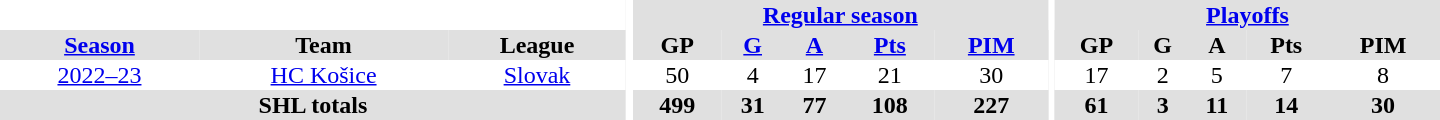<table border="0" cellpadding="1" cellspacing="0" style="text-align:center; width:60em">
<tr bgcolor="#e0e0e0">
<th colspan="3" bgcolor="#ffffff"></th>
<th rowspan="99" bgcolor="#ffffff"></th>
<th colspan="5"><a href='#'>Regular season</a></th>
<th rowspan="99" bgcolor="#ffffff"></th>
<th colspan="5"><a href='#'>Playoffs</a></th>
</tr>
<tr bgcolor="#e0e0e0">
<th><a href='#'>Season</a></th>
<th>Team</th>
<th>League</th>
<th>GP</th>
<th><a href='#'>G</a></th>
<th><a href='#'>A</a></th>
<th><a href='#'>Pts</a></th>
<th><a href='#'>PIM</a></th>
<th>GP</th>
<th>G</th>
<th>A</th>
<th>Pts</th>
<th>PIM</th>
</tr>
<tr>
<td><a href='#'>2022–23</a></td>
<td><a href='#'>HC Košice</a></td>
<td><a href='#'>Slovak</a></td>
<td>50</td>
<td>4</td>
<td>17</td>
<td>21</td>
<td>30</td>
<td>17</td>
<td>2</td>
<td>5</td>
<td>7</td>
<td>8</td>
</tr>
<tr bgcolor="#e0e0e0">
<th colspan="3">SHL totals</th>
<th>499</th>
<th>31</th>
<th>77</th>
<th>108</th>
<th>227</th>
<th>61</th>
<th>3</th>
<th>11</th>
<th>14</th>
<th>30</th>
</tr>
</table>
